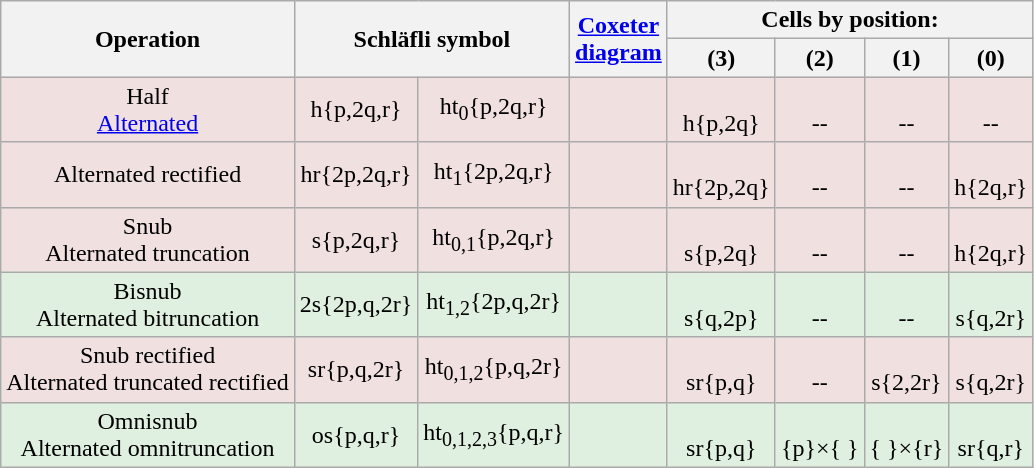<table class="wikitable">
<tr>
<th rowspan=2>Operation</th>
<th rowspan=2 colspan=2>Schläfli symbol</th>
<th rowspan=2><a href='#'>Coxeter<br>diagram</a></th>
<th colspan=4>Cells by position: </th>
</tr>
<tr BGCOLOR="#f0e0e0" align=center>
<th>(3)<br></th>
<th>(2)<br></th>
<th>(1)<br></th>
<th>(0)<br></th>
</tr>
<tr BGCOLOR="#f0e0e0" align=center>
<td>Half<br><a href='#'>Alternated</a></td>
<td>h{p,2q,r}</td>
<td>ht<sub>0</sub>{p,2q,r}</td>
<td></td>
<td><br>h{p,2q}</td>
<td><br>--</td>
<td><br>--</td>
<td><br>--</td>
</tr>
<tr BGCOLOR="#f0e0e0" align=center>
<td>Alternated rectified</td>
<td>hr{2p,2q,r}</td>
<td>ht<sub>1</sub>{2p,2q,r}</td>
<td></td>
<td><br>hr{2p,2q}</td>
<td><br>--</td>
<td><br>--</td>
<td><br>h{2q,r}</td>
</tr>
<tr BGCOLOR="#f0e0e0" align=center>
<td>Snub<br>Alternated truncation</td>
<td>s{p,2q,r}</td>
<td>ht<sub>0,1</sub>{p,2q,r}</td>
<td></td>
<td><br>s{p,2q}</td>
<td><br>--</td>
<td><br>--</td>
<td><br>h{2q,r}</td>
</tr>
<tr BGCOLOR="#e0f0e0" align=center>
<td>Bisnub<br>Alternated bitruncation</td>
<td>2s{2p,q,2r}</td>
<td>ht<sub>1,2</sub>{2p,q,2r}</td>
<td></td>
<td><br>s{q,2p}</td>
<td><br>--</td>
<td><br>--</td>
<td><br>s{q,2r}</td>
</tr>
<tr BGCOLOR="#f0e0e0" align=center>
<td>Snub rectified<br>Alternated truncated rectified</td>
<td>sr{p,q,2r}</td>
<td>ht<sub>0,1,2</sub>{p,q,2r}</td>
<td></td>
<td><br>sr{p,q}</td>
<td><br>--</td>
<td><br>s{2,2r}</td>
<td><br>s{q,2r}</td>
</tr>
<tr BGCOLOR="#e0f0e0" align=center>
<td>Omnisnub<br>Alternated omnitruncation</td>
<td>os{p,q,r}</td>
<td>ht<sub>0,1,2,3</sub>{p,q,r}</td>
<td></td>
<td><br>sr{p,q}</td>
<td><br>{p}×{ }</td>
<td><br>{ }×{r}</td>
<td><br>sr{q,r}</td>
</tr>
</table>
